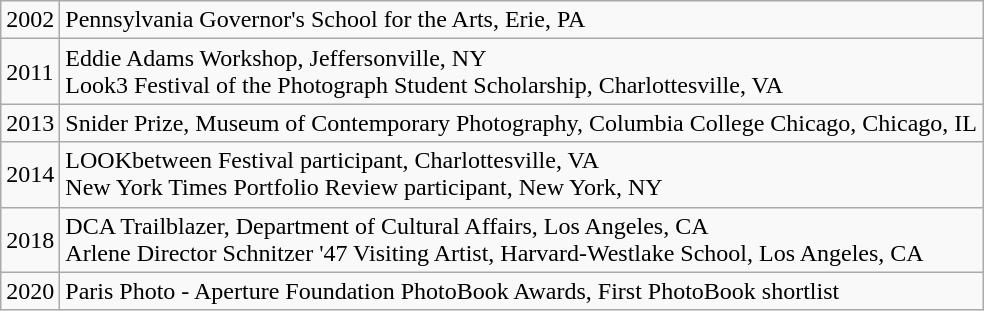<table class="wikitable">
<tr>
<td>2002</td>
<td>Pennsylvania Governor's School for the Arts, Erie, PA</td>
</tr>
<tr>
<td>2011</td>
<td>Eddie Adams Workshop, Jeffersonville, NY<br>Look3 Festival of the Photograph Student Scholarship, Charlottesville, VA</td>
</tr>
<tr>
<td>2013</td>
<td>Snider Prize, Museum of Contemporary Photography, Columbia College Chicago, Chicago, IL</td>
</tr>
<tr>
<td>2014</td>
<td>LOOKbetween Festival participant, Charlottesville, VA<br>New York Times Portfolio Review participant, New York, NY</td>
</tr>
<tr>
<td>2018</td>
<td>DCA Trailblazer, Department of Cultural Affairs, Los Angeles, CA<br>Arlene Director Schnitzer '47 Visiting Artist, Harvard-Westlake School, Los Angeles, CA</td>
</tr>
<tr>
<td>2020</td>
<td>Paris Photo - Aperture Foundation PhotoBook Awards, First PhotoBook shortlist</td>
</tr>
</table>
